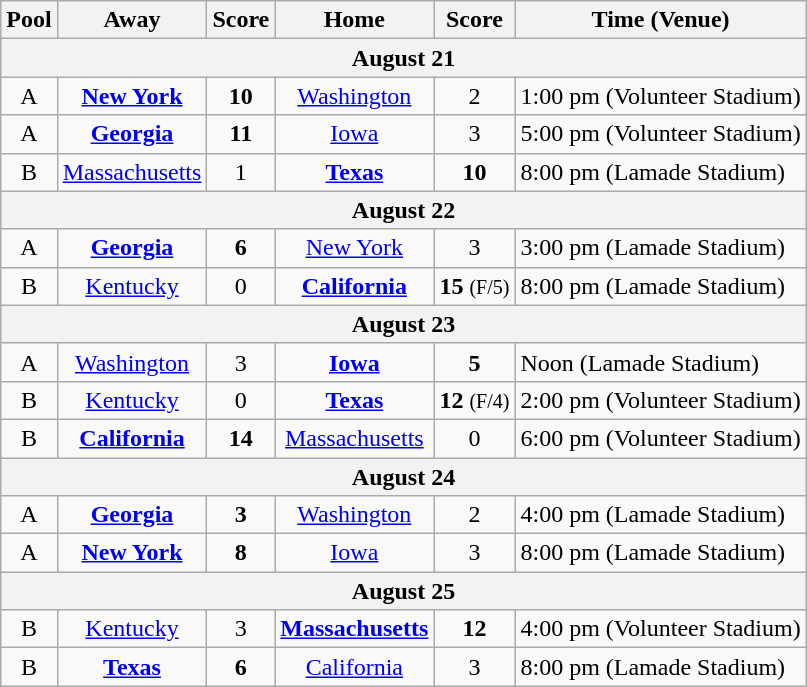<table class="wikitable">
<tr>
<th>Pool</th>
<th>Away</th>
<th>Score</th>
<th>Home</th>
<th>Score</th>
<th>Time (Venue)</th>
</tr>
<tr>
<th colspan="7">August 21</th>
</tr>
<tr>
<td align=center>A</td>
<td align=center> <strong><a href='#'>New York</a></strong></td>
<td align=center><strong>10</strong></td>
<td align=center> <a href='#'>Washington</a></td>
<td align=center>2</td>
<td>1:00 pm (Volunteer Stadium)</td>
</tr>
<tr>
<td align=center>A</td>
<td align=center> <strong><a href='#'>Georgia</a></strong></td>
<td align=center><strong>11</strong></td>
<td align=center> <a href='#'>Iowa</a></td>
<td align=center>3</td>
<td>5:00 pm (Volunteer Stadium)</td>
</tr>
<tr>
<td align=center>B</td>
<td align=center> <a href='#'>Massachusetts</a></td>
<td align=center>1</td>
<td align=center> <strong><a href='#'>Texas</a></strong></td>
<td align=center><strong>10</strong></td>
<td>8:00 pm (Lamade Stadium)</td>
</tr>
<tr>
<th colspan="7">August 22</th>
</tr>
<tr>
<td align=center>A</td>
<td align=center> <strong><a href='#'>Georgia</a></strong></td>
<td align=center><strong>6</strong></td>
<td align=center> <a href='#'>New York</a></td>
<td align=center>3</td>
<td>3:00 pm (Lamade Stadium)</td>
</tr>
<tr>
<td align=center>B</td>
<td align=center> <a href='#'>Kentucky</a></td>
<td align=center>0</td>
<td align=center> <strong><a href='#'>California</a></strong></td>
<td align=center><strong>15</strong> <small>(F/5)</small></td>
<td>8:00 pm (Lamade Stadium)</td>
</tr>
<tr>
<th colspan="7">August 23</th>
</tr>
<tr>
<td align=center>A</td>
<td align=center> <a href='#'>Washington</a></td>
<td align=center>3</td>
<td align=center> <strong><a href='#'>Iowa</a></strong></td>
<td align=center><strong>5</strong></td>
<td>Noon (Lamade Stadium)</td>
</tr>
<tr>
<td align=center>B</td>
<td align=center> <a href='#'>Kentucky</a></td>
<td align=center>0</td>
<td align=center> <strong><a href='#'>Texas</a></strong></td>
<td align=center><strong>12</strong> <small>(F/4)</small></td>
<td>2:00 pm (Volunteer Stadium)</td>
</tr>
<tr>
<td align=center>B</td>
<td align=center> <strong><a href='#'>California</a></strong></td>
<td align=center><strong>14</strong></td>
<td align=center> <a href='#'>Massachusetts</a></td>
<td align=center>0</td>
<td>6:00 pm (Volunteer Stadium)</td>
</tr>
<tr>
<th colspan="7">August 24</th>
</tr>
<tr>
<td align=center>A</td>
<td align=center> <strong><a href='#'>Georgia</a></strong></td>
<td align=center><strong>3</strong></td>
<td align=center> <a href='#'>Washington</a></td>
<td align=center>2</td>
<td>4:00 pm (Lamade Stadium)</td>
</tr>
<tr>
<td align=center>A</td>
<td align=center> <strong><a href='#'>New York</a></strong></td>
<td align=center><strong>8</strong></td>
<td align=center> <a href='#'>Iowa</a></td>
<td align=center>3</td>
<td>8:00 pm (Lamade Stadium)</td>
</tr>
<tr>
<th colspan="7">August 25</th>
</tr>
<tr>
<td align=center>B</td>
<td align=center> <a href='#'>Kentucky</a></td>
<td align=center>3</td>
<td align=center> <strong><a href='#'>Massachusetts</a></strong></td>
<td align=center><strong>12</strong></td>
<td>4:00 pm (Volunteer Stadium)</td>
</tr>
<tr>
<td align=center>B</td>
<td align=center> <strong><a href='#'>Texas</a></strong></td>
<td align=center><strong>6</strong></td>
<td align=center> <a href='#'>California</a></td>
<td align=center>3</td>
<td>8:00 pm (Lamade Stadium)</td>
</tr>
</table>
